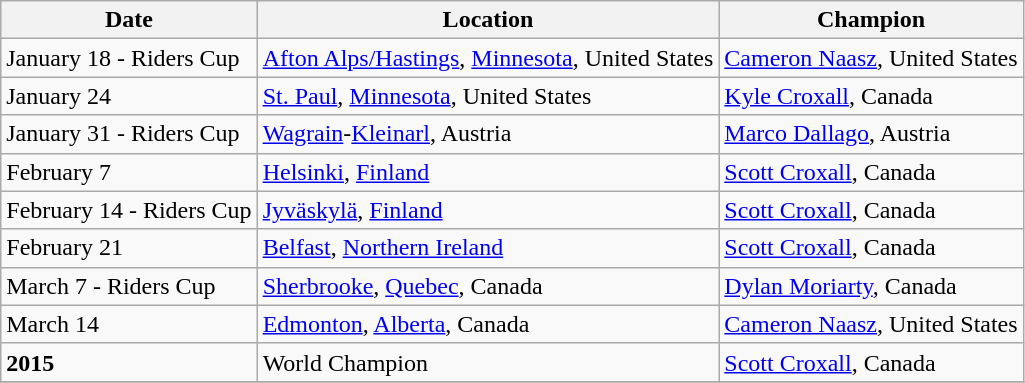<table class="wikitable">
<tr>
<th>Date</th>
<th>Location</th>
<th>Champion</th>
</tr>
<tr>
<td>January 18 - Riders Cup</td>
<td><a href='#'>Afton Alps/Hastings</a>, <a href='#'>Minnesota</a>, United States</td>
<td><a href='#'>Cameron Naasz</a>, United States</td>
</tr>
<tr>
<td>January 24</td>
<td><a href='#'>St. Paul</a>, <a href='#'>Minnesota</a>, United States</td>
<td><a href='#'>Kyle Croxall</a>, Canada</td>
</tr>
<tr>
<td>January 31 - Riders Cup</td>
<td><a href='#'>Wagrain</a>-<a href='#'>Kleinarl</a>, Austria</td>
<td><a href='#'>Marco Dallago</a>, Austria</td>
</tr>
<tr>
<td>February 7</td>
<td><a href='#'>Helsinki</a>, <a href='#'>Finland</a></td>
<td><a href='#'>Scott Croxall</a>, Canada</td>
</tr>
<tr>
<td>February 14 - Riders Cup</td>
<td><a href='#'>Jyväskylä</a>, <a href='#'>Finland</a></td>
<td><a href='#'>Scott Croxall</a>, Canada</td>
</tr>
<tr>
<td>February 21</td>
<td><a href='#'>Belfast</a>, <a href='#'>Northern Ireland</a></td>
<td><a href='#'>Scott Croxall</a>, Canada</td>
</tr>
<tr>
<td>March 7 - Riders Cup</td>
<td><a href='#'>Sherbrooke</a>, <a href='#'>Quebec</a>, Canada</td>
<td><a href='#'>Dylan Moriarty</a>, Canada</td>
</tr>
<tr>
<td>March 14</td>
<td><a href='#'>Edmonton</a>, <a href='#'>Alberta</a>, Canada</td>
<td><a href='#'>Cameron Naasz</a>, United States</td>
</tr>
<tr>
<td><strong>2015</strong></td>
<td>World Champion</td>
<td><a href='#'>Scott Croxall</a>, Canada</td>
</tr>
<tr>
</tr>
</table>
